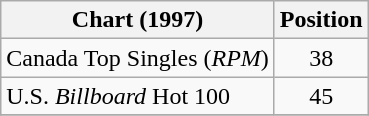<table class="wikitable sortable">
<tr>
<th align="left">Chart (1997)</th>
<th align="center">Position</th>
</tr>
<tr>
<td align="left">Canada Top Singles (<em>RPM</em>)</td>
<td align="center">38</td>
</tr>
<tr>
<td>U.S. <em>Billboard</em> Hot 100</td>
<td align="center">45</td>
</tr>
<tr>
</tr>
</table>
